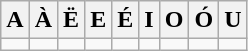<table class="wikitable" style="text-align:center;">
<tr>
<th>A</th>
<th>À</th>
<th>Ë</th>
<th>E</th>
<th>É</th>
<th>I</th>
<th>O</th>
<th>Ó</th>
<th>U</th>
</tr>
<tr dir="rtl">
<td><span></span></td>
<td><span></span></td>
<td><span></span></td>
<td><span></span></td>
<td><span></span></td>
<td><span></span></td>
<td><span></span></td>
<td><span></span></td>
<td><span></span></td>
</tr>
</table>
